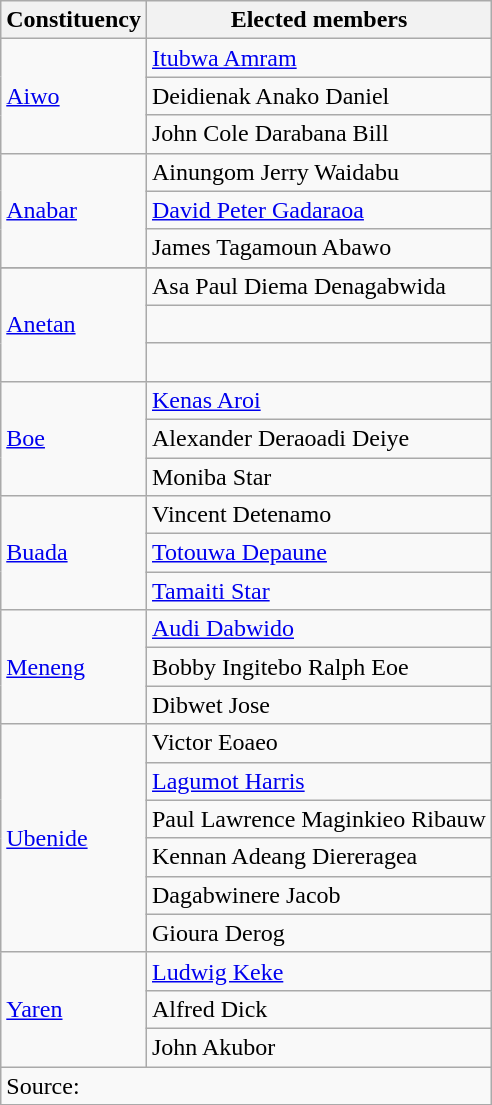<table class=wikitable>
<tr>
<th>Constituency</th>
<th>Elected members</th>
</tr>
<tr>
<td rowspan=3><a href='#'>Aiwo</a></td>
<td><a href='#'>Itubwa Amram</a></td>
</tr>
<tr>
<td>Deidienak Anako Daniel</td>
</tr>
<tr>
<td>John Cole Darabana Bill</td>
</tr>
<tr>
<td rowspan=3><a href='#'>Anabar</a></td>
<td>Ainungom Jerry Waidabu</td>
</tr>
<tr>
<td><a href='#'>David Peter Gadaraoa</a></td>
</tr>
<tr>
<td>James Tagamoun Abawo</td>
</tr>
<tr>
</tr>
<tr>
<td rowspan=3><a href='#'>Anetan</a></td>
<td>Asa Paul Diema Denagabwida</td>
</tr>
<tr>
<td> </td>
</tr>
<tr>
<td> </td>
</tr>
<tr>
<td rowspan=3><a href='#'>Boe</a></td>
<td><a href='#'>Kenas Aroi</a></td>
</tr>
<tr>
<td>Alexander Deraoadi Deiye</td>
</tr>
<tr>
<td>Moniba Star</td>
</tr>
<tr>
<td rowspan=3><a href='#'>Buada</a></td>
<td>Vincent Detenamo</td>
</tr>
<tr>
<td><a href='#'>Totouwa Depaune</a></td>
</tr>
<tr>
<td><a href='#'>Tamaiti Star</a></td>
</tr>
<tr>
<td rowspan=3><a href='#'>Meneng</a></td>
<td><a href='#'>Audi Dabwido</a></td>
</tr>
<tr>
<td>Bobby Ingitebo Ralph Eoe</td>
</tr>
<tr>
<td>Dibwet Jose</td>
</tr>
<tr>
<td rowspan=6><a href='#'>Ubenide</a></td>
<td>Victor Eoaeo</td>
</tr>
<tr>
<td><a href='#'>Lagumot Harris</a></td>
</tr>
<tr>
<td>Paul Lawrence Maginkieo Ribauw</td>
</tr>
<tr>
<td>Kennan Adeang Diereragea</td>
</tr>
<tr>
<td>Dagabwinere Jacob</td>
</tr>
<tr>
<td>Gioura Derog</td>
</tr>
<tr>
<td rowspan=3><a href='#'>Yaren</a></td>
<td><a href='#'>Ludwig Keke</a></td>
</tr>
<tr>
<td>Alfred Dick</td>
</tr>
<tr>
<td>John Akubor</td>
</tr>
<tr>
<td align=left colspan=2>Source: </td>
</tr>
</table>
